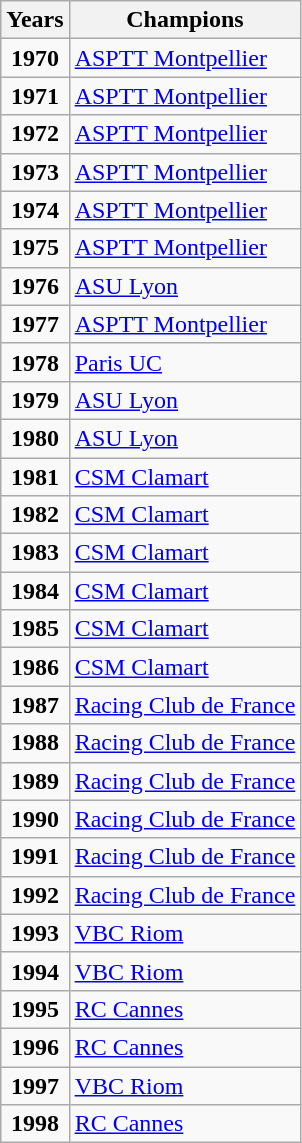<table class="wikitable" style="display:inline-table;">
<tr>
<th>Years</th>
<th>Champions</th>
</tr>
<tr>
<td align="center"><strong>1970</strong></td>
<td><a href='#'>ASPTT Montpellier</a></td>
</tr>
<tr>
<td align="center"><strong>1971</strong></td>
<td><a href='#'>ASPTT Montpellier</a></td>
</tr>
<tr>
<td align="center"><strong>1972</strong></td>
<td><a href='#'>ASPTT Montpellier</a></td>
</tr>
<tr>
<td align="center"><strong>1973</strong></td>
<td><a href='#'>ASPTT Montpellier</a></td>
</tr>
<tr>
<td align="center"><strong>1974</strong></td>
<td><a href='#'>ASPTT Montpellier</a></td>
</tr>
<tr>
<td align="center"><strong>1975</strong></td>
<td><a href='#'>ASPTT Montpellier</a></td>
</tr>
<tr>
<td align="center"><strong>1976</strong></td>
<td><a href='#'>ASU Lyon</a></td>
</tr>
<tr>
<td align="center"><strong>1977</strong></td>
<td><a href='#'>ASPTT Montpellier</a></td>
</tr>
<tr>
<td align="center"><strong>1978</strong></td>
<td><a href='#'>Paris UC</a></td>
</tr>
<tr>
<td align="center"><strong>1979</strong></td>
<td><a href='#'>ASU Lyon</a></td>
</tr>
<tr>
<td align="center"><strong>1980</strong></td>
<td><a href='#'>ASU Lyon</a></td>
</tr>
<tr>
<td align="center"><strong>1981</strong></td>
<td><a href='#'>CSM Clamart</a></td>
</tr>
<tr>
<td align="center"><strong>1982</strong></td>
<td><a href='#'>CSM Clamart</a></td>
</tr>
<tr>
<td align="center"><strong>1983</strong></td>
<td><a href='#'>CSM Clamart</a></td>
</tr>
<tr>
<td align="center"><strong>1984</strong></td>
<td><a href='#'>CSM Clamart</a></td>
</tr>
<tr>
<td align="center"><strong>1985</strong></td>
<td><a href='#'>CSM Clamart</a></td>
</tr>
<tr>
<td align="center"><strong>1986</strong></td>
<td><a href='#'>CSM Clamart</a></td>
</tr>
<tr>
<td align="center"><strong>1987</strong></td>
<td><a href='#'>Racing Club de France</a></td>
</tr>
<tr>
<td align="center"><strong>1988</strong></td>
<td><a href='#'>Racing Club de France</a></td>
</tr>
<tr>
<td align="center"><strong>1989</strong></td>
<td><a href='#'>Racing Club de France</a></td>
</tr>
<tr>
<td align="center"><strong>1990</strong></td>
<td><a href='#'>Racing Club de France</a></td>
</tr>
<tr>
<td align="center"><strong>1991</strong></td>
<td><a href='#'>Racing Club de France</a></td>
</tr>
<tr>
<td align="center"><strong>1992</strong></td>
<td><a href='#'>Racing Club de France</a></td>
</tr>
<tr>
<td align="center"><strong>1993</strong></td>
<td><a href='#'>VBC Riom</a></td>
</tr>
<tr>
<td align="center"><strong>1994</strong></td>
<td><a href='#'>VBC Riom</a></td>
</tr>
<tr>
<td align="center"><strong>1995</strong></td>
<td><a href='#'>RC Cannes</a></td>
</tr>
<tr>
<td align="center"><strong>1996</strong></td>
<td><a href='#'>RC Cannes</a></td>
</tr>
<tr>
<td align="center"><strong>1997</strong></td>
<td><a href='#'>VBC Riom</a></td>
</tr>
<tr>
<td align="center"><strong>1998</strong></td>
<td><a href='#'>RC Cannes</a></td>
</tr>
</table>
